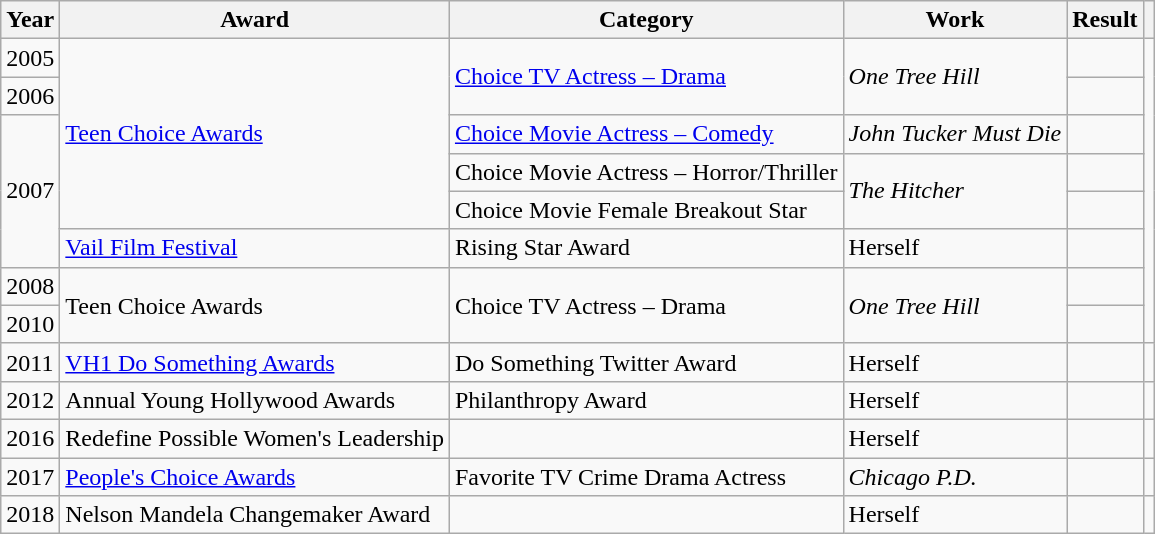<table class="wikitable sortable">
<tr>
<th>Year</th>
<th>Award</th>
<th>Category</th>
<th>Work</th>
<th>Result</th>
<th class="unsortable"></th>
</tr>
<tr>
<td>2005</td>
<td rowspan=5><a href='#'>Teen Choice Awards</a></td>
<td rowspan=2><a href='#'>Choice TV Actress – Drama</a></td>
<td rowspan=2><em>One Tree Hill</em></td>
<td></td>
<td style="text-align:center;" rowspan="8"></td>
</tr>
<tr>
<td>2006</td>
<td></td>
</tr>
<tr>
<td rowspan="4">2007</td>
<td><a href='#'>Choice Movie Actress – Comedy</a></td>
<td><em>John Tucker Must Die</em></td>
<td></td>
</tr>
<tr>
<td>Choice Movie Actress – Horror/Thriller</td>
<td rowspan=2><em>The Hitcher</em></td>
<td></td>
</tr>
<tr>
<td>Choice Movie Female Breakout Star</td>
<td></td>
</tr>
<tr>
<td><a href='#'>Vail Film Festival</a></td>
<td>Rising Star Award</td>
<td>Herself</td>
<td></td>
</tr>
<tr>
<td>2008</td>
<td rowspan=2>Teen Choice Awards</td>
<td rowspan=2>Choice TV Actress – Drama</td>
<td rowspan=2><em>One Tree Hill</em></td>
<td></td>
</tr>
<tr>
<td>2010</td>
<td></td>
</tr>
<tr>
<td>2011</td>
<td><a href='#'>VH1 Do Something Awards</a></td>
<td>Do Something Twitter Award</td>
<td>Herself</td>
<td></td>
<td style="text-align:center;"></td>
</tr>
<tr>
<td>2012</td>
<td>Annual Young Hollywood Awards</td>
<td>Philanthropy Award</td>
<td>Herself</td>
<td></td>
<td></td>
</tr>
<tr>
<td>2016</td>
<td>Redefine Possible Women's Leadership</td>
<td></td>
<td>Herself</td>
<td></td>
<td></td>
</tr>
<tr>
<td>2017</td>
<td><a href='#'>People's Choice Awards</a></td>
<td>Favorite TV Crime Drama Actress</td>
<td><em>Chicago P.D.</em></td>
<td></td>
<td style="text-align:center;"></td>
</tr>
<tr>
<td>2018</td>
<td>Nelson Mandela Changemaker Award</td>
<td></td>
<td>Herself</td>
<td></td>
<td style="text-align:center;"></td>
</tr>
</table>
